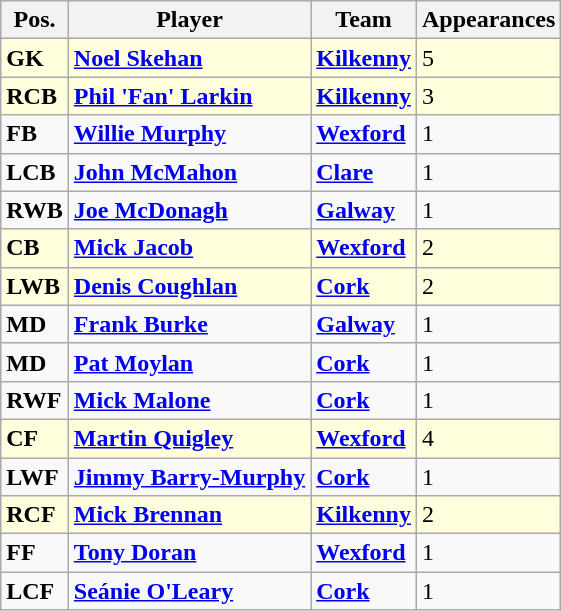<table class="wikitable">
<tr>
<th>Pos.</th>
<th>Player</th>
<th>Team</th>
<th>Appearances</th>
</tr>
<tr bgcolor=#FFFFDD>
<td><strong>GK</strong></td>
<td> <strong><a href='#'>Noel Skehan</a></strong></td>
<td><strong><a href='#'>Kilkenny</a></strong></td>
<td>5</td>
</tr>
<tr bgcolor=#FFFFDD>
<td><strong>RCB</strong></td>
<td> <strong><a href='#'>Phil 'Fan' Larkin</a></strong></td>
<td><strong><a href='#'>Kilkenny</a></strong></td>
<td>3</td>
</tr>
<tr>
<td><strong>FB</strong></td>
<td> <strong><a href='#'>Willie Murphy</a></strong></td>
<td><strong><a href='#'>Wexford</a></strong></td>
<td>1</td>
</tr>
<tr>
<td><strong>LCB</strong></td>
<td> <strong><a href='#'>John McMahon</a></strong></td>
<td><strong><a href='#'>Clare</a></strong></td>
<td>1</td>
</tr>
<tr>
<td><strong>RWB</strong></td>
<td> <strong><a href='#'>Joe McDonagh</a></strong></td>
<td><strong><a href='#'>Galway</a></strong></td>
<td>1</td>
</tr>
<tr bgcolor=#FFFFDD>
<td><strong>CB</strong></td>
<td> <strong><a href='#'>Mick Jacob</a></strong></td>
<td><strong><a href='#'>Wexford</a></strong></td>
<td>2</td>
</tr>
<tr bgcolor=#FFFFDD>
<td><strong>LWB</strong></td>
<td> <strong><a href='#'>Denis Coughlan</a></strong></td>
<td><strong><a href='#'>Cork</a></strong></td>
<td>2</td>
</tr>
<tr>
<td><strong>MD</strong></td>
<td> <strong><a href='#'>Frank Burke</a></strong></td>
<td><strong><a href='#'>Galway</a></strong></td>
<td>1</td>
</tr>
<tr>
<td><strong>MD</strong></td>
<td> <strong><a href='#'>Pat Moylan</a></strong></td>
<td><strong><a href='#'>Cork</a></strong></td>
<td>1</td>
</tr>
<tr>
<td><strong>RWF</strong></td>
<td> <strong><a href='#'>Mick Malone</a></strong></td>
<td><strong><a href='#'>Cork</a></strong></td>
<td>1</td>
</tr>
<tr bgcolor=#FFFFDD>
<td><strong>CF</strong></td>
<td> <strong><a href='#'>Martin Quigley</a></strong></td>
<td><strong><a href='#'>Wexford</a></strong></td>
<td>4</td>
</tr>
<tr>
<td><strong>LWF</strong></td>
<td> <strong><a href='#'>Jimmy Barry-Murphy</a></strong></td>
<td><strong><a href='#'>Cork</a></strong></td>
<td>1</td>
</tr>
<tr bgcolor=#FFFFDD>
<td><strong>RCF</strong></td>
<td> <strong><a href='#'>Mick Brennan</a></strong></td>
<td><strong><a href='#'>Kilkenny</a></strong></td>
<td>2</td>
</tr>
<tr>
<td><strong>FF</strong></td>
<td> <strong><a href='#'>Tony Doran</a></strong></td>
<td><strong><a href='#'>Wexford</a></strong></td>
<td>1</td>
</tr>
<tr>
<td><strong>LCF</strong></td>
<td> <strong><a href='#'>Seánie O'Leary</a></strong></td>
<td><strong><a href='#'>Cork</a></strong></td>
<td>1</td>
</tr>
</table>
